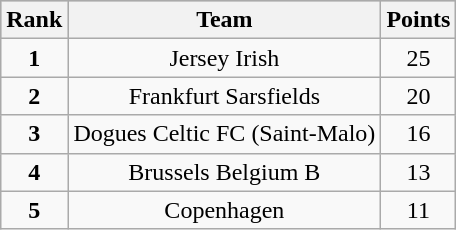<table class="wikitable">
<tr style="background:silver"!>
<th>Rank</th>
<th>Team</th>
<th>Points</th>
</tr>
<tr align="center">
<td><strong>1</strong></td>
<td>Jersey Irish</td>
<td>25</td>
</tr>
<tr align="center">
<td><strong>2</strong></td>
<td>Frankfurt Sarsfields</td>
<td>20</td>
</tr>
<tr align="center">
<td><strong>3</strong></td>
<td>Dogues Celtic FC (Saint-Malo)</td>
<td>16</td>
</tr>
<tr align="center">
<td><strong>4</strong></td>
<td>Brussels Belgium B</td>
<td>13</td>
</tr>
<tr align="center">
<td><strong>5</strong></td>
<td>Copenhagen</td>
<td>11</td>
</tr>
</table>
